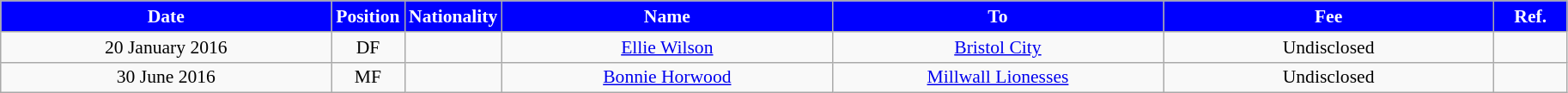<table class="wikitable" style="text-align:center; font-size:90%; ">
<tr>
<th style="background:#00f; color:white; width:250px;">Date</th>
<th style="background:#00f; color:white; width:50px;">Position</th>
<th style="background:#00f; color:white; width:50px;">Nationality</th>
<th style="background:#00f; color:white; width:250px;">Name</th>
<th style="background:#00f; color:white; width:250px;">To</th>
<th style="background:#00f; color:white; width:250px;">Fee</th>
<th style="background:#00f; color:white; width:50px;">Ref.</th>
</tr>
<tr>
<td>20 January 2016</td>
<td>DF</td>
<td></td>
<td><a href='#'>Ellie Wilson</a></td>
<td><a href='#'>Bristol City</a></td>
<td>Undisclosed</td>
<td></td>
</tr>
<tr>
<td>30 June 2016</td>
<td>MF</td>
<td></td>
<td><a href='#'>Bonnie Horwood</a></td>
<td><a href='#'>Millwall Lionesses</a></td>
<td>Undisclosed</td>
<td></td>
</tr>
</table>
